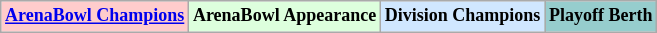<table class="wikitable"  style="margin:center; font-size:75%;">
<tr>
<td bgcolor="#FFCCCC"><strong><a href='#'>ArenaBowl Champions</a></strong></td>
<td bgcolor="#DDFFDD"><strong>ArenaBowl Appearance</strong></td>
<td bgcolor="#D0E7FF"><strong>Division Champions</strong></td>
<td bgcolor="#96CDCD"><strong>Playoff Berth</strong></td>
</tr>
</table>
